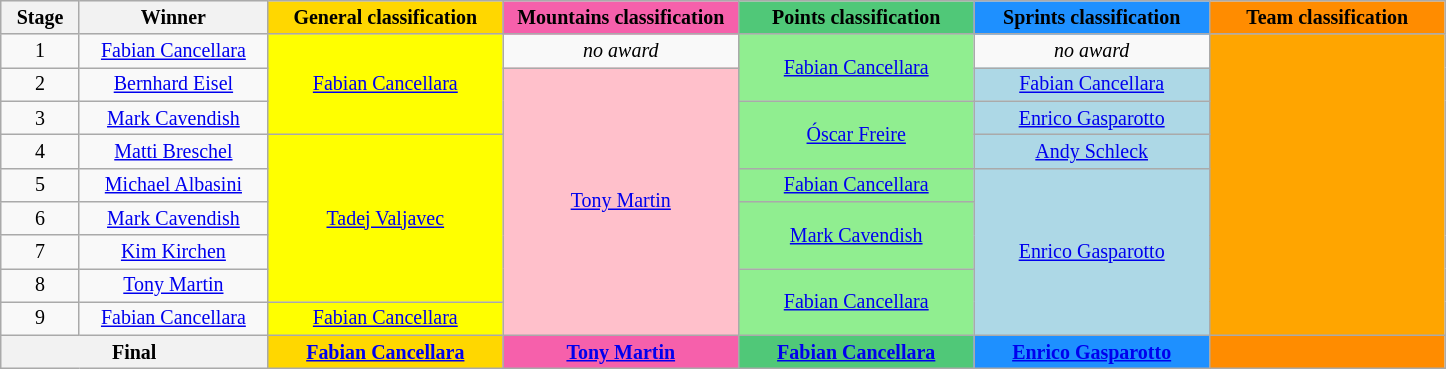<table class="wikitable" style="text-align: center; font-size:smaller;">
<tr style="background-color: #efefef;">
<th width="5%">Stage</th>
<th width="12%">Winner</th>
<th style="background:gold;" width="15%">General classification<br></th>
<th style="background:#F660AB;" width="15%">Mountains classification<br></th>
<th style="background:#50C878;" width="15%">Points classification<br></th>
<th style="background:#1E90FF;" width="15%">Sprints classification<br></th>
<th style="background:#FF8C00;" width="15%">Team classification<br></th>
</tr>
<tr>
<td>1</td>
<td><a href='#'>Fabian Cancellara</a></td>
<td style="background:yellow;" rowspan="3"><a href='#'>Fabian Cancellara</a></td>
<td><em>no award</em></td>
<td style="background:lightgreen;" rowspan="2"><a href='#'>Fabian Cancellara</a></td>
<td><em>no award</em></td>
<td style="background:orange;" rowspan="9"></td>
</tr>
<tr>
<td>2</td>
<td><a href='#'>Bernhard Eisel</a></td>
<td style="background:pink;" rowspan="8"><a href='#'>Tony Martin</a></td>
<td style="background:lightblue;" rowspan="1"><a href='#'>Fabian Cancellara</a></td>
</tr>
<tr>
<td>3</td>
<td><a href='#'>Mark Cavendish</a></td>
<td style="background:lightgreen;" rowspan="2"><a href='#'>Óscar Freire</a></td>
<td style="background:lightblue;" rowspan="1"><a href='#'>Enrico Gasparotto</a></td>
</tr>
<tr>
<td>4</td>
<td><a href='#'>Matti Breschel</a></td>
<td style="background:yellow;" rowspan="5"><a href='#'>Tadej Valjavec</a></td>
<td style="background:lightblue;" rowspan="1"><a href='#'>Andy Schleck</a></td>
</tr>
<tr>
<td>5</td>
<td><a href='#'>Michael Albasini</a></td>
<td style="background:lightgreen;" rowspan="1"><a href='#'>Fabian Cancellara</a></td>
<td style="background:lightblue;" rowspan="5"><a href='#'>Enrico Gasparotto</a></td>
</tr>
<tr>
<td>6</td>
<td><a href='#'>Mark Cavendish</a></td>
<td style="background:lightgreen;" rowspan="2"><a href='#'>Mark Cavendish</a></td>
</tr>
<tr>
<td>7</td>
<td><a href='#'>Kim Kirchen</a></td>
</tr>
<tr>
<td>8</td>
<td><a href='#'>Tony Martin</a></td>
<td style="background:lightgreen;" rowspan="2"><a href='#'>Fabian Cancellara</a></td>
</tr>
<tr>
<td>9</td>
<td><a href='#'>Fabian Cancellara</a></td>
<td style="background:yellow;" rowspan="1"><a href='#'>Fabian Cancellara</a></td>
</tr>
<tr>
<th colspan=2><strong>Final</strong></th>
<th style="background:gold;" rowspan="1"><a href='#'>Fabian Cancellara</a></th>
<th style="background:#F660AB;" rowspan="1"><a href='#'>Tony Martin</a></th>
<th style="background:#50C878;" rowspan="1"><a href='#'>Fabian Cancellara</a></th>
<th style="background:#1E90FF;" rowspan="1"><a href='#'>Enrico Gasparotto</a></th>
<th style="background:#FF8C00;" rowspan="1"></th>
</tr>
</table>
